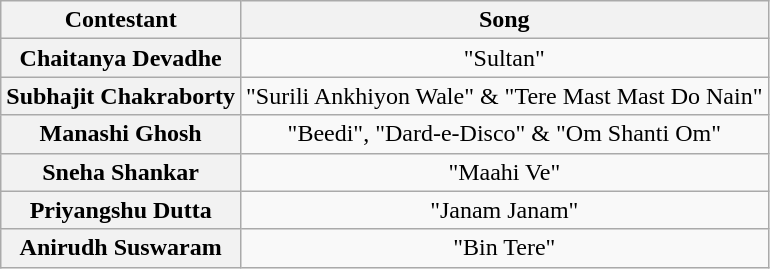<table class="wikitable unsortable" style="text-align:center;">
<tr>
<th>Contestant</th>
<th>Song</th>
</tr>
<tr>
<th>Chaitanya Devadhe</th>
<td>"Sultan"</td>
</tr>
<tr>
<th>Subhajit Chakraborty</th>
<td>"Surili Ankhiyon Wale" & "Tere Mast Mast Do Nain"</td>
</tr>
<tr>
<th>Manashi Ghosh</th>
<td>"Beedi", "Dard-e-Disco" & "Om Shanti Om"</td>
</tr>
<tr>
<th>Sneha Shankar</th>
<td>"Maahi Ve"</td>
</tr>
<tr>
<th>Priyangshu Dutta</th>
<td>"Janam Janam"</td>
</tr>
<tr>
<th>Anirudh Suswaram</th>
<td>"Bin Tere"</td>
</tr>
</table>
